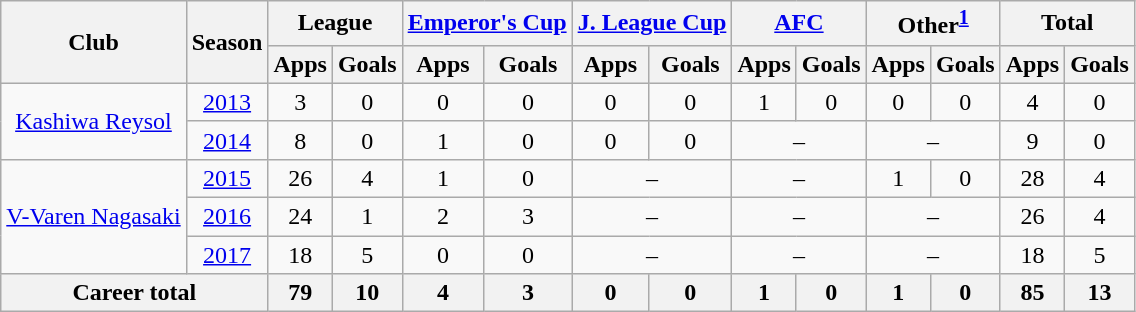<table class="wikitable" style="text-align:center;">
<tr>
<th rowspan="2">Club</th>
<th rowspan="2">Season</th>
<th colspan="2">League</th>
<th colspan="2"><a href='#'>Emperor's Cup</a></th>
<th colspan="2"><a href='#'>J. League Cup</a></th>
<th colspan="2"><a href='#'>AFC</a></th>
<th colspan="2">Other<sup><a href='#'>1</a></sup></th>
<th colspan="2">Total</th>
</tr>
<tr>
<th>Apps</th>
<th>Goals</th>
<th>Apps</th>
<th>Goals</th>
<th>Apps</th>
<th>Goals</th>
<th>Apps</th>
<th>Goals</th>
<th>Apps</th>
<th>Goals</th>
<th>Apps</th>
<th>Goals</th>
</tr>
<tr>
<td rowspan="2"><a href='#'>Kashiwa Reysol</a></td>
<td><a href='#'>2013</a></td>
<td>3</td>
<td>0</td>
<td>0</td>
<td>0</td>
<td>0</td>
<td>0</td>
<td>1</td>
<td>0</td>
<td>0</td>
<td>0</td>
<td>4</td>
<td>0</td>
</tr>
<tr>
<td><a href='#'>2014</a></td>
<td>8</td>
<td>0</td>
<td>1</td>
<td>0</td>
<td>0</td>
<td>0</td>
<td colspan="2">–</td>
<td colspan="2">–</td>
<td>9</td>
<td>0</td>
</tr>
<tr>
<td rowspan="3"><a href='#'>V-Varen Nagasaki</a></td>
<td><a href='#'>2015</a></td>
<td>26</td>
<td>4</td>
<td>1</td>
<td>0</td>
<td colspan="2">–</td>
<td colspan="2">–</td>
<td>1</td>
<td>0</td>
<td>28</td>
<td>4</td>
</tr>
<tr>
<td><a href='#'>2016</a></td>
<td>24</td>
<td>1</td>
<td>2</td>
<td>3</td>
<td colspan="2">–</td>
<td colspan="2">–</td>
<td colspan="2">–</td>
<td>26</td>
<td>4</td>
</tr>
<tr>
<td><a href='#'>2017</a></td>
<td>18</td>
<td>5</td>
<td>0</td>
<td>0</td>
<td colspan="2">–</td>
<td colspan="2">–</td>
<td colspan="2">–</td>
<td>18</td>
<td>5</td>
</tr>
<tr>
<th colspan="2">Career total</th>
<th>79</th>
<th>10</th>
<th>4</th>
<th>3</th>
<th>0</th>
<th>0</th>
<th>1</th>
<th>0</th>
<th>1</th>
<th>0</th>
<th>85</th>
<th>13</th>
</tr>
</table>
